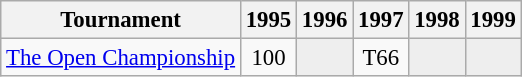<table class="wikitable" style="font-size:95%;text-align:center;">
<tr>
<th>Tournament</th>
<th>1995</th>
<th>1996</th>
<th>1997</th>
<th>1998</th>
<th>1999</th>
</tr>
<tr>
<td align=left><a href='#'>The Open Championship</a></td>
<td>100</td>
<td style="background:#eeeeee;"></td>
<td>T66</td>
<td style="background:#eeeeee;"></td>
<td style="background:#eeeeee;"></td>
</tr>
</table>
